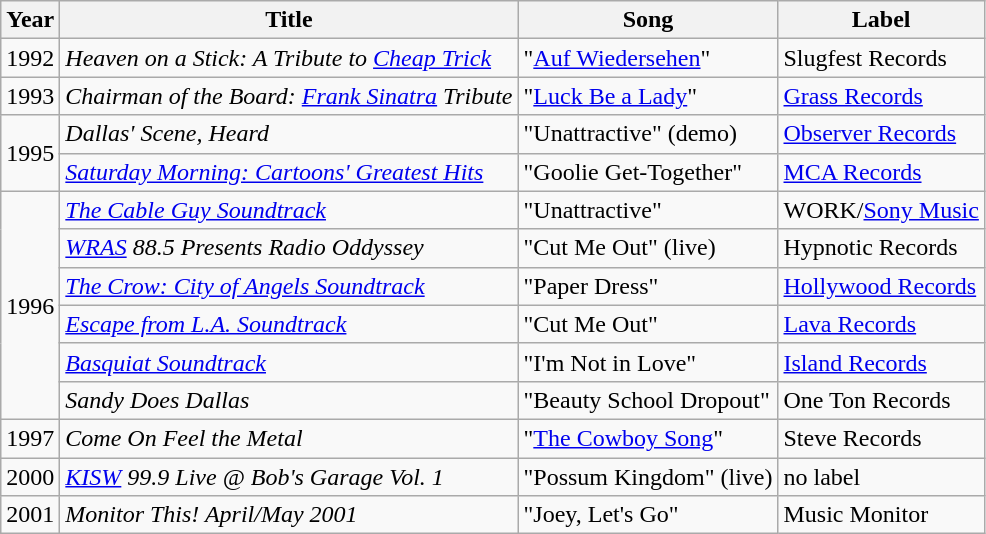<table class="wikitable">
<tr>
<th>Year</th>
<th>Title</th>
<th>Song</th>
<th>Label</th>
</tr>
<tr>
<td>1992</td>
<td><em>Heaven on a Stick: A Tribute to <a href='#'>Cheap Trick</a></em></td>
<td>"<a href='#'>Auf Wiedersehen</a>"</td>
<td>Slugfest Records</td>
</tr>
<tr>
<td>1993</td>
<td><em>Chairman of the Board: <a href='#'>Frank Sinatra</a> Tribute</em></td>
<td>"<a href='#'>Luck Be a Lady</a>"</td>
<td><a href='#'>Grass Records</a></td>
</tr>
<tr>
<td rowspan="2">1995</td>
<td><em>Dallas' Scene, Heard</em></td>
<td>"Unattractive" (demo)</td>
<td><a href='#'>Observer Records</a></td>
</tr>
<tr>
<td><em><a href='#'>Saturday Morning: Cartoons' Greatest Hits</a></em></td>
<td>"Goolie Get-Together"</td>
<td><a href='#'>MCA Records</a></td>
</tr>
<tr>
<td rowspan="6">1996</td>
<td><em><a href='#'>The Cable Guy Soundtrack</a></em></td>
<td>"Unattractive"</td>
<td>WORK/<a href='#'>Sony Music</a></td>
</tr>
<tr>
<td><em><a href='#'>WRAS</a> 88.5 Presents Radio Oddyssey</em></td>
<td>"Cut Me Out" (live)</td>
<td>Hypnotic Records</td>
</tr>
<tr>
<td><em><a href='#'>The Crow: City of Angels Soundtrack</a></em></td>
<td>"Paper Dress"</td>
<td><a href='#'>Hollywood Records</a></td>
</tr>
<tr>
<td><em><a href='#'>Escape from L.A. Soundtrack</a></em></td>
<td>"Cut Me Out"</td>
<td><a href='#'>Lava Records</a></td>
</tr>
<tr>
<td><em><a href='#'>Basquiat Soundtrack</a></em></td>
<td>"I'm Not in Love"</td>
<td><a href='#'>Island Records</a></td>
</tr>
<tr>
<td><em>Sandy Does Dallas</em></td>
<td>"Beauty School Dropout"</td>
<td>One Ton Records</td>
</tr>
<tr>
<td>1997</td>
<td><em>Come On Feel the Metal</em></td>
<td>"<a href='#'>The Cowboy Song</a>"</td>
<td>Steve Records</td>
</tr>
<tr>
<td>2000</td>
<td><em><a href='#'>KISW</a> 99.9 Live @ Bob's Garage Vol. 1</em></td>
<td>"Possum Kingdom" (live)</td>
<td>no label</td>
</tr>
<tr>
<td>2001</td>
<td><em>Monitor This! April/May 2001</em></td>
<td>"Joey, Let's Go"</td>
<td>Music Monitor</td>
</tr>
</table>
